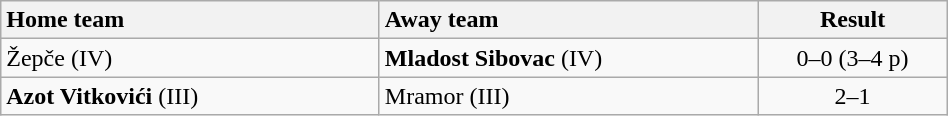<table class="wikitable" style="width:50%">
<tr>
<th style="width:40%; text-align:left">Home team</th>
<th style="width:40%; text-align:left">Away team</th>
<th>Result</th>
</tr>
<tr>
<td>Žepče (IV)</td>
<td><strong>Mladost Sibovac</strong> (IV)</td>
<td style="text-align:center">0–0 (3–4 p)</td>
</tr>
<tr>
<td><strong>Azot Vitkovići</strong> (III)</td>
<td>Mramor (III)</td>
<td style="text-align:center">2–1</td>
</tr>
</table>
